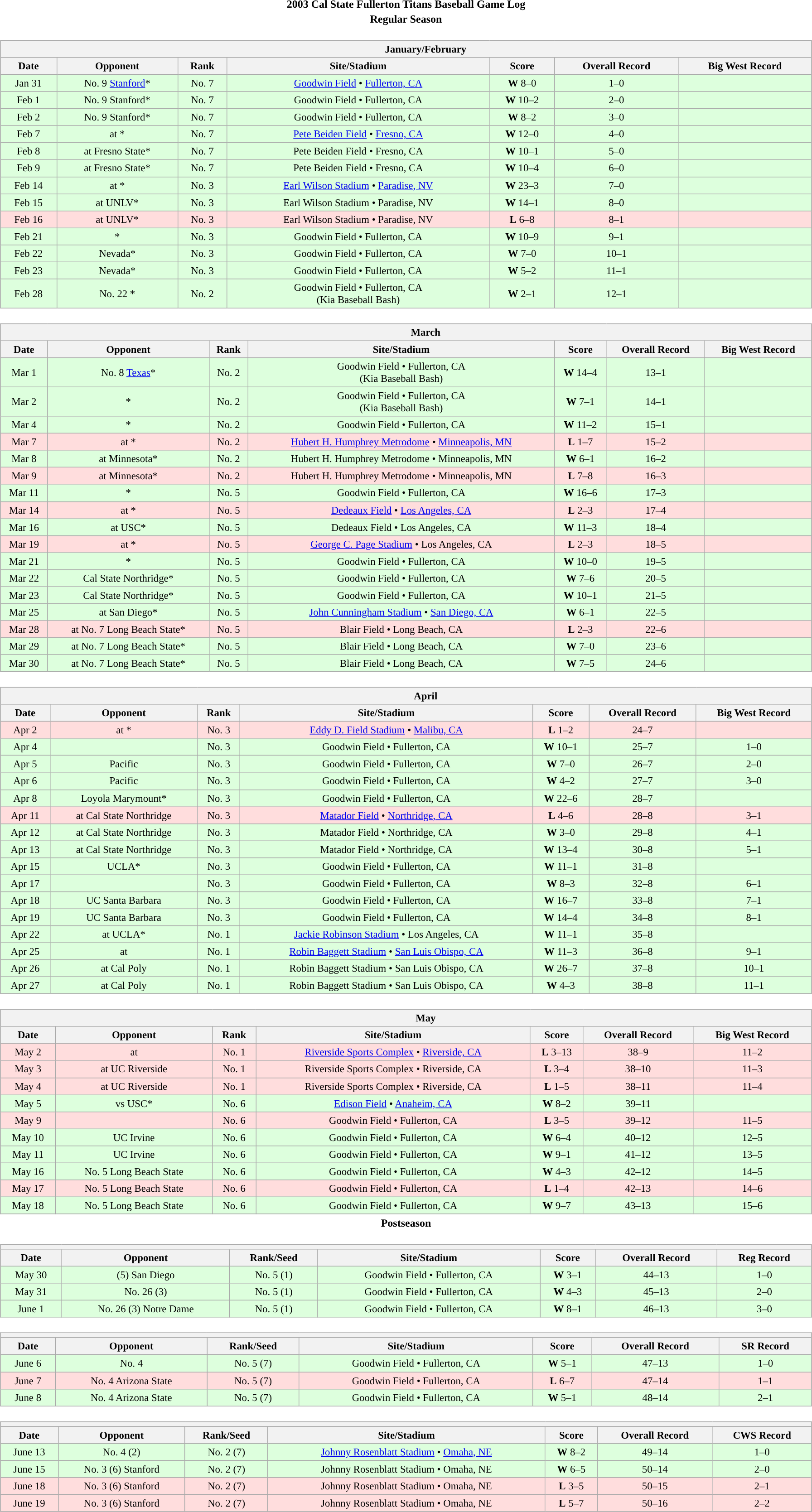<table class="toccolours" width=95% style="margin:1.5em auto; text-align:center;">
<tr>
<th colspan=2>2003 Cal State Fullerton Titans Baseball Game Log</th>
</tr>
<tr>
<th colspan=2>Regular Season</th>
</tr>
<tr valign="top">
<td><br><table class="wikitable collapsible collapsed" style="margin:auto; font-size:95%; width:100%">
<tr>
<th colspan=11 style="padding-left:4em;">January/February</th>
</tr>
<tr>
<th>Date</th>
<th>Opponent</th>
<th>Rank</th>
<th>Site/Stadium</th>
<th>Score</th>
<th>Overall Record</th>
<th>Big West Record</th>
</tr>
<tr bgcolor=ddffdd>
<td>Jan 31</td>
<td>No. 9 <a href='#'>Stanford</a>*</td>
<td>No. 7</td>
<td><a href='#'>Goodwin Field</a> • <a href='#'>Fullerton, CA</a></td>
<td><strong>W</strong> 8–0</td>
<td>1–0</td>
<td></td>
</tr>
<tr bgcolor=ddffdd>
<td>Feb 1</td>
<td>No. 9 Stanford*</td>
<td>No. 7</td>
<td>Goodwin Field • Fullerton, CA</td>
<td><strong>W</strong> 10–2</td>
<td>2–0</td>
<td></td>
</tr>
<tr bgcolor=ddffdd>
<td>Feb 2</td>
<td>No. 9 Stanford*</td>
<td>No. 7</td>
<td>Goodwin Field • Fullerton, CA</td>
<td><strong>W</strong> 8–2</td>
<td>3–0</td>
<td></td>
</tr>
<tr bgcolor=ddffdd>
<td>Feb 7</td>
<td>at *</td>
<td>No. 7</td>
<td><a href='#'>Pete Beiden Field</a> • <a href='#'>Fresno, CA</a></td>
<td><strong>W</strong> 12–0</td>
<td>4–0</td>
<td></td>
</tr>
<tr bgcolor=ddffdd>
<td>Feb 8</td>
<td>at Fresno State*</td>
<td>No. 7</td>
<td>Pete Beiden Field • Fresno, CA</td>
<td><strong>W</strong> 10–1</td>
<td>5–0</td>
<td></td>
</tr>
<tr bgcolor=ddffdd>
<td>Feb 9</td>
<td>at Fresno State*</td>
<td>No. 7</td>
<td>Pete Beiden Field • Fresno, CA</td>
<td><strong>W</strong> 10–4</td>
<td>6–0</td>
<td></td>
</tr>
<tr bgcolor=ddffdd>
<td>Feb 14</td>
<td>at *</td>
<td>No. 3</td>
<td><a href='#'>Earl Wilson Stadium</a> • <a href='#'>Paradise, NV</a></td>
<td><strong>W</strong> 23–3</td>
<td>7–0</td>
<td></td>
</tr>
<tr bgcolor=ddffdd>
<td>Feb 15</td>
<td>at UNLV*</td>
<td>No. 3</td>
<td>Earl Wilson Stadium • Paradise, NV</td>
<td><strong>W</strong> 14–1</td>
<td>8–0</td>
<td></td>
</tr>
<tr bgcolor=ffdddd>
<td>Feb 16</td>
<td>at UNLV*</td>
<td>No. 3</td>
<td>Earl Wilson Stadium • Paradise, NV</td>
<td><strong>L</strong> 6–8</td>
<td>8–1</td>
<td></td>
</tr>
<tr bgcolor=ddffdd>
<td>Feb 21</td>
<td>*</td>
<td>No. 3</td>
<td>Goodwin Field • Fullerton, CA</td>
<td><strong>W</strong> 10–9</td>
<td>9–1</td>
<td></td>
</tr>
<tr bgcolor=ddffdd>
<td>Feb 22</td>
<td>Nevada*</td>
<td>No. 3</td>
<td>Goodwin Field • Fullerton, CA</td>
<td><strong>W</strong> 7–0</td>
<td>10–1</td>
<td></td>
</tr>
<tr bgcolor=ddffdd>
<td>Feb 23</td>
<td>Nevada*</td>
<td>No. 3</td>
<td>Goodwin Field • Fullerton, CA</td>
<td><strong>W</strong> 5–2</td>
<td>11–1</td>
<td></td>
</tr>
<tr bgcolor=ddffdd>
<td>Feb 28</td>
<td>No. 22 *</td>
<td>No. 2</td>
<td>Goodwin Field • Fullerton, CA<br>(Kia Baseball Bash)</td>
<td><strong>W</strong> 2–1</td>
<td>12–1</td>
<td></td>
</tr>
</table>
</td>
</tr>
<tr>
<td><br><table class="wikitable collapsible collapsed" style="margin:auto; font-size:95%; width:100%">
<tr>
<th colspan=11 style="padding-left:4em;">March</th>
</tr>
<tr>
<th>Date</th>
<th>Opponent</th>
<th>Rank</th>
<th>Site/Stadium</th>
<th>Score</th>
<th>Overall Record</th>
<th>Big West Record</th>
</tr>
<tr bgcolor=ddffdd>
<td>Mar 1</td>
<td>No. 8 <a href='#'>Texas</a>*</td>
<td>No. 2</td>
<td>Goodwin Field • Fullerton, CA<br>(Kia Baseball Bash)</td>
<td><strong>W</strong> 14–4</td>
<td>13–1</td>
<td></td>
</tr>
<tr bgcolor=ddffdd>
<td>Mar 2</td>
<td>*</td>
<td>No. 2</td>
<td>Goodwin Field • Fullerton, CA<br>(Kia Baseball Bash)</td>
<td><strong>W</strong> 7–1</td>
<td>14–1</td>
<td></td>
</tr>
<tr bgcolor=ddffdd>
<td>Mar 4</td>
<td>*</td>
<td>No. 2</td>
<td>Goodwin Field • Fullerton, CA</td>
<td><strong>W</strong> 11–2</td>
<td>15–1</td>
<td></td>
</tr>
<tr bgcolor=ffdddd>
<td>Mar 7</td>
<td>at *</td>
<td>No. 2</td>
<td><a href='#'>Hubert H. Humphrey Metrodome</a> • <a href='#'>Minneapolis, MN</a></td>
<td><strong>L</strong> 1–7</td>
<td>15–2</td>
<td></td>
</tr>
<tr bgcolor=ddffdd>
<td>Mar 8</td>
<td>at Minnesota*</td>
<td>No. 2</td>
<td>Hubert H. Humphrey Metrodome • Minneapolis, MN</td>
<td><strong>W</strong> 6–1</td>
<td>16–2</td>
<td></td>
</tr>
<tr bgcolor=ffdddd>
<td>Mar 9</td>
<td>at Minnesota*</td>
<td>No. 2</td>
<td>Hubert H. Humphrey Metrodome • Minneapolis, MN</td>
<td><strong>L</strong> 7–8</td>
<td>16–3</td>
<td></td>
</tr>
<tr bgcolor=ddffdd>
<td>Mar 11</td>
<td>*</td>
<td>No. 5</td>
<td>Goodwin Field • Fullerton, CA</td>
<td><strong>W</strong> 16–6</td>
<td>17–3</td>
<td></td>
</tr>
<tr bgcolor=ffdddd>
<td>Mar 14</td>
<td>at *</td>
<td>No. 5</td>
<td><a href='#'>Dedeaux Field</a> • <a href='#'>Los Angeles, CA</a></td>
<td><strong>L</strong> 2–3</td>
<td>17–4</td>
<td></td>
</tr>
<tr bgcolor=ddffdd>
<td>Mar 16</td>
<td>at USC*</td>
<td>No. 5</td>
<td>Dedeaux Field • Los Angeles, CA</td>
<td><strong>W</strong> 11–3</td>
<td>18–4</td>
<td></td>
</tr>
<tr bgcolor=ffdddd>
<td>Mar 19</td>
<td>at *</td>
<td>No. 5</td>
<td><a href='#'>George C. Page Stadium</a> • Los Angeles, CA</td>
<td><strong>L</strong> 2–3</td>
<td>18–5</td>
<td></td>
</tr>
<tr bgcolor=ddffdd>
<td>Mar 21</td>
<td>*</td>
<td>No. 5</td>
<td>Goodwin Field • Fullerton, CA</td>
<td><strong>W</strong> 10–0</td>
<td>19–5</td>
<td></td>
</tr>
<tr bgcolor=ddffdd>
<td>Mar 22</td>
<td>Cal State Northridge*</td>
<td>No. 5</td>
<td>Goodwin Field • Fullerton, CA</td>
<td><strong>W</strong> 7–6</td>
<td>20–5</td>
<td></td>
</tr>
<tr bgcolor=ddffdd>
<td>Mar 23</td>
<td>Cal State Northridge*</td>
<td>No. 5</td>
<td>Goodwin Field • Fullerton, CA</td>
<td><strong>W</strong> 10–1</td>
<td>21–5</td>
<td></td>
</tr>
<tr bgcolor=ddffdd>
<td>Mar 25</td>
<td>at San Diego*</td>
<td>No. 5</td>
<td><a href='#'>John Cunningham Stadium</a> • <a href='#'>San Diego, CA</a></td>
<td><strong>W</strong> 6–1</td>
<td>22–5</td>
<td></td>
</tr>
<tr bgcolor=ffdddd>
<td>Mar 28</td>
<td>at No. 7 Long Beach State*</td>
<td>No. 5</td>
<td>Blair Field • Long Beach, CA</td>
<td><strong>L</strong> 2–3</td>
<td>22–6</td>
<td></td>
</tr>
<tr bgcolor=ddffdd>
<td>Mar 29</td>
<td>at No. 7 Long Beach State*</td>
<td>No. 5</td>
<td>Blair Field • Long Beach, CA</td>
<td><strong>W</strong> 7–0</td>
<td>23–6</td>
<td></td>
</tr>
<tr bgcolor=ddffdd>
<td>Mar 30</td>
<td>at No. 7 Long Beach State*</td>
<td>No. 5</td>
<td>Blair Field • Long Beach, CA</td>
<td><strong>W</strong> 7–5</td>
<td>24–6</td>
<td></td>
</tr>
</table>
</td>
</tr>
<tr>
<td><br><table class="wikitable collapsible collapsed" style="margin:auto; font-size:95%; width:100%">
<tr>
<th colspan=11 style="padding-left:4em;">April</th>
</tr>
<tr>
<th>Date</th>
<th>Opponent</th>
<th>Rank</th>
<th>Site/Stadium</th>
<th>Score</th>
<th>Overall Record</th>
<th>Big West Record</th>
</tr>
<tr bgcolor=ffdddd>
<td>Apr 2</td>
<td>at *</td>
<td>No. 3</td>
<td><a href='#'>Eddy D. Field Stadium</a> • <a href='#'>Malibu, CA</a></td>
<td><strong>L</strong> 1–2</td>
<td>24–7</td>
<td></td>
</tr>
<tr bgcolor=ddffdd>
<td>Apr 4</td>
<td></td>
<td>No. 3</td>
<td>Goodwin Field • Fullerton, CA</td>
<td><strong>W</strong> 10–1</td>
<td>25–7</td>
<td>1–0</td>
</tr>
<tr bgcolor=ddffdd>
<td>Apr 5</td>
<td>Pacific</td>
<td>No. 3</td>
<td>Goodwin Field • Fullerton, CA</td>
<td><strong>W</strong> 7–0</td>
<td>26–7</td>
<td>2–0</td>
</tr>
<tr bgcolor=ddffdd>
<td>Apr 6</td>
<td>Pacific</td>
<td>No. 3</td>
<td>Goodwin Field • Fullerton, CA</td>
<td><strong>W</strong> 4–2</td>
<td>27–7</td>
<td>3–0</td>
</tr>
<tr bgcolor=ddffdd>
<td>Apr 8</td>
<td>Loyola Marymount*</td>
<td>No. 3</td>
<td>Goodwin Field • Fullerton, CA</td>
<td><strong>W</strong> 22–6</td>
<td>28–7</td>
<td></td>
</tr>
<tr bgcolor=ffdddd>
<td>Apr 11</td>
<td>at Cal State Northridge</td>
<td>No. 3</td>
<td><a href='#'>Matador Field</a> • <a href='#'>Northridge, CA</a></td>
<td><strong>L</strong> 4–6</td>
<td>28–8</td>
<td>3–1</td>
</tr>
<tr bgcolor=ddffdd>
<td>Apr 12</td>
<td>at Cal State Northridge</td>
<td>No. 3</td>
<td>Matador Field • Northridge, CA</td>
<td><strong>W</strong> 3–0</td>
<td>29–8</td>
<td>4–1</td>
</tr>
<tr bgcolor=ddffdd>
<td>Apr 13</td>
<td>at Cal State Northridge</td>
<td>No. 3</td>
<td>Matador Field • Northridge, CA</td>
<td><strong>W</strong> 13–4</td>
<td>30–8</td>
<td>5–1</td>
</tr>
<tr bgcolor=ddffdd>
<td>Apr 15</td>
<td>UCLA*</td>
<td>No. 3</td>
<td>Goodwin Field • Fullerton, CA</td>
<td><strong>W</strong> 11–1</td>
<td>31–8</td>
<td></td>
</tr>
<tr bgcolor=ddffdd>
<td>Apr 17</td>
<td></td>
<td>No. 3</td>
<td>Goodwin Field • Fullerton, CA</td>
<td><strong>W</strong> 8–3</td>
<td>32–8</td>
<td>6–1</td>
</tr>
<tr bgcolor=ddffdd>
<td>Apr 18</td>
<td>UC Santa Barbara</td>
<td>No. 3</td>
<td>Goodwin Field • Fullerton, CA</td>
<td><strong>W</strong> 16–7</td>
<td>33–8</td>
<td>7–1</td>
</tr>
<tr bgcolor=ddffdd>
<td>Apr 19</td>
<td>UC Santa Barbara</td>
<td>No. 3</td>
<td>Goodwin Field • Fullerton, CA</td>
<td><strong>W</strong> 14–4</td>
<td>34–8</td>
<td>8–1</td>
</tr>
<tr bgcolor=ddffdd>
<td>Apr 22</td>
<td>at UCLA*</td>
<td>No. 1</td>
<td><a href='#'>Jackie Robinson Stadium</a> • Los Angeles, CA</td>
<td><strong>W</strong> 11–1</td>
<td>35–8</td>
<td></td>
</tr>
<tr bgcolor=ddffdd>
<td>Apr 25</td>
<td>at </td>
<td>No. 1</td>
<td><a href='#'>Robin Baggett Stadium</a> • <a href='#'>San Luis Obispo, CA</a></td>
<td><strong>W</strong> 11–3</td>
<td>36–8</td>
<td>9–1</td>
</tr>
<tr bgcolor=ddffdd>
<td>Apr 26</td>
<td>at Cal Poly</td>
<td>No. 1</td>
<td>Robin Baggett Stadium • San Luis Obispo, CA</td>
<td><strong>W</strong> 26–7</td>
<td>37–8</td>
<td>10–1</td>
</tr>
<tr bgcolor=ddffdd>
<td>Apr 27</td>
<td>at Cal Poly</td>
<td>No. 1</td>
<td>Robin Baggett Stadium • San Luis Obispo, CA</td>
<td><strong>W</strong> 4–3</td>
<td>38–8</td>
<td>11–1</td>
</tr>
</table>
</td>
</tr>
<tr>
<td><br><table class="wikitable collapsible collapsed" style="margin:auto; font-size:95%; width:100%">
<tr>
<th colspan=11 style="padding-left:4em;">May</th>
</tr>
<tr>
<th>Date</th>
<th>Opponent</th>
<th>Rank</th>
<th>Site/Stadium</th>
<th>Score</th>
<th>Overall Record</th>
<th>Big West Record</th>
</tr>
<tr bgcolor=ffdddd>
<td>May 2</td>
<td>at </td>
<td>No. 1</td>
<td><a href='#'>Riverside Sports Complex</a> • <a href='#'>Riverside, CA</a></td>
<td><strong>L</strong> 3–13</td>
<td>38–9</td>
<td>11–2</td>
</tr>
<tr bgcolor=ffdddd>
<td>May 3</td>
<td>at UC Riverside</td>
<td>No. 1</td>
<td>Riverside Sports Complex • Riverside, CA</td>
<td><strong>L</strong> 3–4</td>
<td>38–10</td>
<td>11–3</td>
</tr>
<tr bgcolor=ffdddd>
<td>May 4</td>
<td>at UC Riverside</td>
<td>No. 1</td>
<td>Riverside Sports Complex • Riverside, CA</td>
<td><strong>L</strong> 1–5</td>
<td>38–11</td>
<td>11–4</td>
</tr>
<tr bgcolor=ddffdd>
<td>May 5</td>
<td>vs USC*</td>
<td>No. 6</td>
<td><a href='#'>Edison Field</a> • <a href='#'>Anaheim, CA</a></td>
<td><strong>W</strong> 8–2</td>
<td>39–11</td>
<td></td>
</tr>
<tr bgcolor=ffdddd>
<td>May 9</td>
<td></td>
<td>No. 6</td>
<td>Goodwin Field • Fullerton, CA</td>
<td><strong>L</strong> 3–5</td>
<td>39–12</td>
<td>11–5</td>
</tr>
<tr bgcolor=ddffdd>
<td>May 10</td>
<td>UC Irvine</td>
<td>No. 6</td>
<td>Goodwin Field • Fullerton, CA</td>
<td><strong>W</strong> 6–4</td>
<td>40–12</td>
<td>12–5</td>
</tr>
<tr bgcolor=ddffdd>
<td>May 11</td>
<td>UC Irvine</td>
<td>No. 6</td>
<td>Goodwin Field • Fullerton, CA</td>
<td><strong>W</strong> 9–1</td>
<td>41–12</td>
<td>13–5</td>
</tr>
<tr bgcolor=ddffdd>
<td>May 16</td>
<td>No. 5 Long Beach State</td>
<td>No. 6</td>
<td>Goodwin Field • Fullerton, CA</td>
<td><strong>W</strong> 4–3</td>
<td>42–12</td>
<td>14–5</td>
</tr>
<tr bgcolor=ffdddd>
<td>May 17</td>
<td>No. 5 Long Beach State</td>
<td>No. 6</td>
<td>Goodwin Field • Fullerton, CA</td>
<td><strong>L</strong> 1–4</td>
<td>42–13</td>
<td>14–6</td>
</tr>
<tr bgcolor=ddffdd>
<td>May 18</td>
<td>No. 5 Long Beach State</td>
<td>No. 6</td>
<td>Goodwin Field • Fullerton, CA</td>
<td><strong>W</strong> 9–7</td>
<td>43–13</td>
<td>15–6</td>
</tr>
</table>
</td>
</tr>
<tr>
<th colspan=2>Postseason</th>
</tr>
<tr valign="top">
<td><br><table class="wikitable collapsible collapsed" style="margin:auto; font-size:95%; width:100%">
<tr>
<th colspan=11 style="padding-left:4em;"></th>
</tr>
<tr>
<th>Date</th>
<th>Opponent</th>
<th>Rank/Seed</th>
<th>Site/Stadium</th>
<th>Score</th>
<th>Overall Record</th>
<th>Reg Record</th>
</tr>
<tr bgcolor=ddffdd>
<td>May 30</td>
<td>(5) San Diego</td>
<td>No. 5 (1)</td>
<td>Goodwin Field • Fullerton, CA</td>
<td><strong>W</strong> 3–1</td>
<td>44–13</td>
<td>1–0</td>
</tr>
<tr bgcolor=ddffdd>
<td>May 31</td>
<td>No. 26 (3) </td>
<td>No. 5 (1)</td>
<td>Goodwin Field • Fullerton, CA</td>
<td><strong>W</strong> 4–3</td>
<td>45–13</td>
<td>2–0</td>
</tr>
<tr bgcolor=ddffdd>
<td>June 1</td>
<td>No. 26 (3) Notre Dame</td>
<td>No. 5 (1)</td>
<td>Goodwin Field • Fullerton, CA</td>
<td><strong>W</strong> 8–1</td>
<td>46–13</td>
<td>3–0</td>
</tr>
</table>
</td>
</tr>
<tr valign="top">
<td><br><table class="wikitable collapsible collapsed" style="margin:auto; font-size:95%; width:100%">
<tr>
<th colspan=11 style="padding-left:4em;"></th>
</tr>
<tr>
<th>Date</th>
<th>Opponent</th>
<th>Rank/Seed</th>
<th>Site/Stadium</th>
<th>Score</th>
<th>Overall Record</th>
<th>SR Record</th>
</tr>
<tr bgcolor=ddffdd>
<td>June 6</td>
<td>No. 4 </td>
<td>No. 5 (7)</td>
<td>Goodwin Field • Fullerton, CA</td>
<td><strong>W</strong> 5–1</td>
<td>47–13</td>
<td>1–0</td>
</tr>
<tr bgcolor=ffdddd>
<td>June 7</td>
<td>No. 4 Arizona State</td>
<td>No. 5 (7)</td>
<td>Goodwin Field • Fullerton, CA</td>
<td><strong>L</strong> 6–7</td>
<td>47–14</td>
<td>1–1</td>
</tr>
<tr bgcolor=ddffdd>
<td>June 8</td>
<td>No. 4 Arizona State</td>
<td>No. 5 (7)</td>
<td>Goodwin Field • Fullerton, CA</td>
<td><strong>W</strong> 5–1</td>
<td>48–14</td>
<td>2–1</td>
</tr>
</table>
</td>
</tr>
<tr valign="top">
<td><br><table class="wikitable collapsible collapsed" style="margin:auto; font-size:95%; width:100%">
<tr>
<th colspan=11 style="padding-left:4em; "></th>
</tr>
<tr>
<th>Date</th>
<th>Opponent</th>
<th>Rank/Seed</th>
<th>Site/Stadium</th>
<th>Score</th>
<th>Overall Record</th>
<th>CWS Record</th>
</tr>
<tr bgcolor=ddffdd>
<td>June 13</td>
<td>No. 4 (2) </td>
<td>No. 2 (7)</td>
<td><a href='#'>Johnny Rosenblatt Stadium</a> • <a href='#'>Omaha, NE</a></td>
<td><strong>W</strong> 8–2</td>
<td>49–14</td>
<td>1–0</td>
</tr>
<tr bgcolor=ddffdd>
<td>June 15</td>
<td>No. 3 (6) Stanford</td>
<td>No. 2 (7)</td>
<td>Johnny Rosenblatt Stadium • Omaha, NE</td>
<td><strong>W</strong> 6–5</td>
<td>50–14</td>
<td>2–0</td>
</tr>
<tr bgcolor=ffdddd>
<td>June 18</td>
<td>No. 3 (6) Stanford</td>
<td>No. 2 (7)</td>
<td>Johnny Rosenblatt Stadium • Omaha, NE</td>
<td><strong>L</strong> 3–5</td>
<td>50–15</td>
<td>2–1</td>
</tr>
<tr bgcolor=ffdddd>
<td>June 19</td>
<td>No. 3 (6) Stanford</td>
<td>No. 2 (7)</td>
<td>Johnny Rosenblatt Stadium • Omaha, NE</td>
<td><strong>L</strong> 5–7</td>
<td>50–16</td>
<td>2–2</td>
</tr>
</table>
</td>
</tr>
</table>
